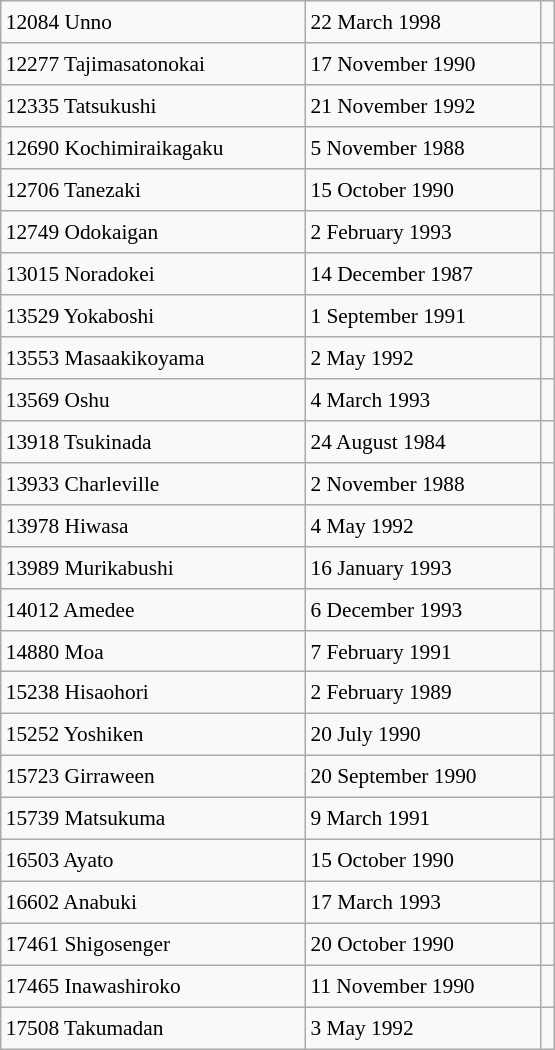<table class="wikitable" style="font-size: 89%; float: left; width: 26em; margin-right: 1em; height: 700px">
<tr>
<td>12084 Unno</td>
<td>22 March 1998</td>
<td></td>
</tr>
<tr>
<td>12277 Tajimasatonokai</td>
<td>17 November 1990</td>
<td></td>
</tr>
<tr>
<td>12335 Tatsukushi</td>
<td>21 November 1992</td>
<td></td>
</tr>
<tr>
<td>12690 Kochimiraikagaku</td>
<td>5 November 1988</td>
<td></td>
</tr>
<tr>
<td>12706 Tanezaki</td>
<td>15 October 1990</td>
<td></td>
</tr>
<tr>
<td>12749 Odokaigan</td>
<td>2 February 1993</td>
<td></td>
</tr>
<tr>
<td>13015 Noradokei</td>
<td>14 December 1987</td>
<td></td>
</tr>
<tr>
<td>13529 Yokaboshi</td>
<td>1 September 1991</td>
<td></td>
</tr>
<tr>
<td>13553 Masaakikoyama</td>
<td>2 May 1992</td>
<td></td>
</tr>
<tr>
<td>13569 Oshu</td>
<td>4 March 1993</td>
<td></td>
</tr>
<tr>
<td>13918 Tsukinada</td>
<td>24 August 1984</td>
<td></td>
</tr>
<tr>
<td>13933 Charleville</td>
<td>2 November 1988</td>
<td></td>
</tr>
<tr>
<td>13978 Hiwasa</td>
<td>4 May 1992</td>
<td></td>
</tr>
<tr>
<td>13989 Murikabushi</td>
<td>16 January 1993</td>
<td></td>
</tr>
<tr>
<td>14012 Amedee</td>
<td>6 December 1993</td>
<td></td>
</tr>
<tr>
<td>14880 Moa</td>
<td>7 February 1991</td>
<td></td>
</tr>
<tr>
<td>15238 Hisaohori</td>
<td>2 February 1989</td>
<td></td>
</tr>
<tr>
<td>15252 Yoshiken</td>
<td>20 July 1990</td>
<td></td>
</tr>
<tr>
<td>15723 Girraween</td>
<td>20 September 1990</td>
<td></td>
</tr>
<tr>
<td>15739 Matsukuma</td>
<td>9 March 1991</td>
<td></td>
</tr>
<tr>
<td>16503 Ayato</td>
<td>15 October 1990</td>
<td></td>
</tr>
<tr>
<td>16602 Anabuki</td>
<td>17 March 1993</td>
<td></td>
</tr>
<tr>
<td>17461 Shigosenger</td>
<td>20 October 1990</td>
<td></td>
</tr>
<tr>
<td>17465 Inawashiroko</td>
<td>11 November 1990</td>
<td></td>
</tr>
<tr>
<td>17508 Takumadan</td>
<td>3 May 1992</td>
<td></td>
</tr>
</table>
